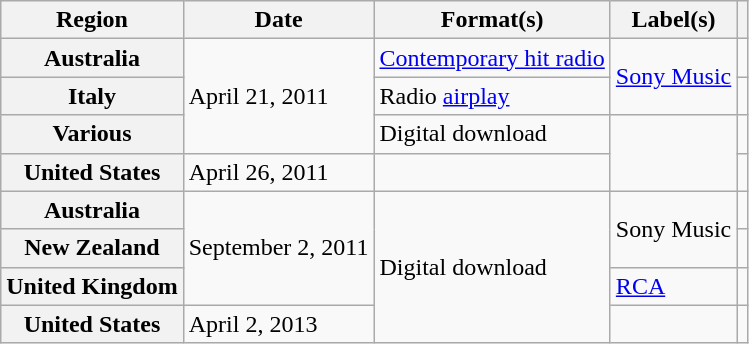<table class="wikitable sortable plainrowheaders">
<tr>
<th scope="col">Region</th>
<th scope="col">Date</th>
<th scope="col">Format(s)</th>
<th scope="col">Label(s)</th>
<th scope="col"></th>
</tr>
<tr>
<th scope="row">Australia</th>
<td rowspan="3">April 21, 2011</td>
<td><a href='#'>Contemporary hit radio</a></td>
<td rowspan="2"><a href='#'>Sony Music</a></td>
<td align="center"></td>
</tr>
<tr>
<th scope="row">Italy</th>
<td>Radio <a href='#'>airplay</a></td>
<td align="center"></td>
</tr>
<tr>
<th scope="row">Various</th>
<td>Digital download</td>
<td rowspan="2"></td>
<td align="center"></td>
</tr>
<tr>
<th scope="row">United States</th>
<td>April 26, 2011</td>
<td></td>
<td align="center"></td>
</tr>
<tr>
<th scope="row">Australia</th>
<td rowspan="3">September 2, 2011</td>
<td rowspan="4">Digital download </td>
<td rowspan="2">Sony Music</td>
<td align="center"></td>
</tr>
<tr>
<th scope="row">New Zealand</th>
<td align="center"></td>
</tr>
<tr>
<th scope="row">United Kingdom</th>
<td><a href='#'>RCA</a></td>
<td align="center"></td>
</tr>
<tr>
<th scope="row">United States</th>
<td>April 2, 2013</td>
<td></td>
<td align="center"></td>
</tr>
</table>
